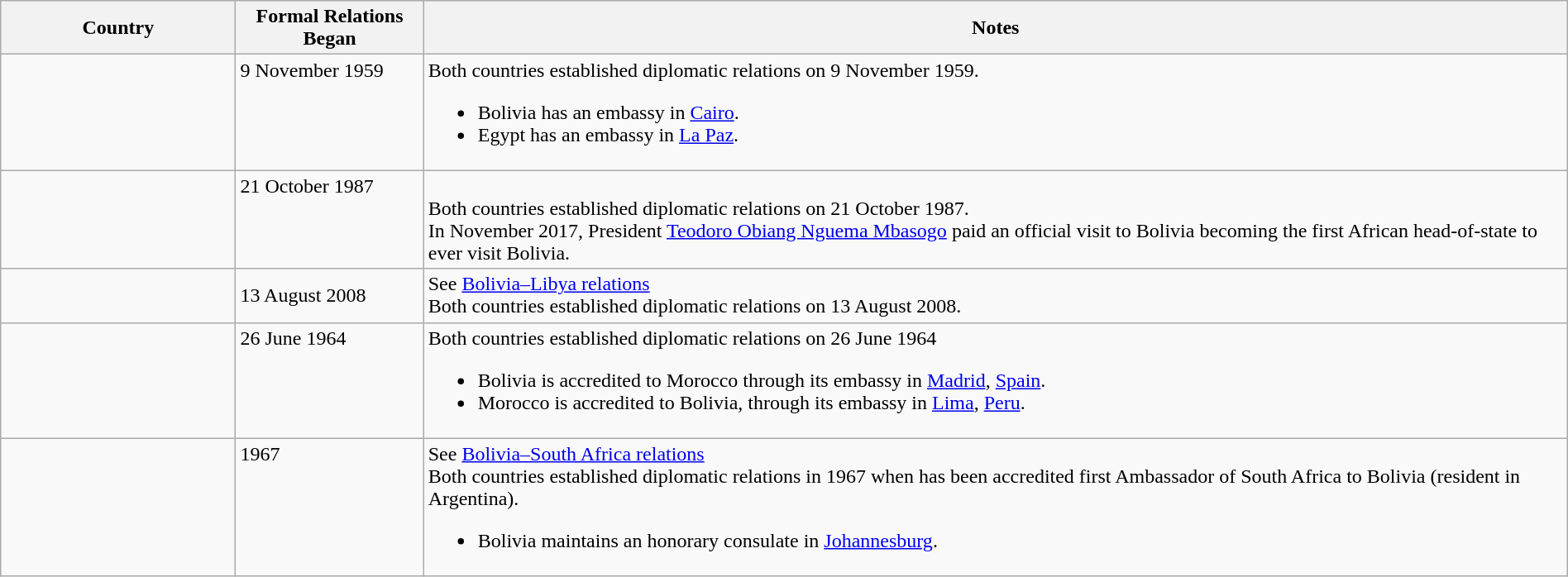<table class="wikitable sortable" style="width:100%; margin:auto;">
<tr>
<th style="width:15%;">Country</th>
<th style="width:12%;">Formal Relations Began</th>
<th>Notes</th>
</tr>
<tr valign="top">
<td></td>
<td>9 November 1959</td>
<td>Both countries established diplomatic relations on 9 November 1959.<br><ul><li>Bolivia has an embassy in <a href='#'>Cairo</a>.</li><li>Egypt has an embassy in <a href='#'>La Paz</a>.</li></ul></td>
</tr>
<tr valign="top">
<td></td>
<td>21 October 1987</td>
<td><br>Both countries established diplomatic relations on 21 October 1987.<br>In November 2017, President <a href='#'>Teodoro Obiang Nguema Mbasogo</a> paid an official visit to Bolivia becoming the first African head-of-state to ever visit Bolivia.</td>
</tr>
<tr>
<td></td>
<td>13 August 2008</td>
<td>See <a href='#'>Bolivia–Libya relations</a><br>Both countries established diplomatic relations on 13 August 2008.</td>
</tr>
<tr valign="top">
<td></td>
<td>26 June 1964</td>
<td>Both countries established diplomatic relations on 26 June 1964<br><ul><li>Bolivia is accredited to Morocco through its embassy in <a href='#'>Madrid</a>, <a href='#'>Spain</a>.</li><li>Morocco is accredited to Bolivia, through its embassy in <a href='#'>Lima</a>, <a href='#'>Peru</a>.</li></ul></td>
</tr>
<tr valign="top">
<td></td>
<td>1967</td>
<td>See <a href='#'>Bolivia–South Africa relations</a><br>Both countries established diplomatic relations in 1967 when has been accredited first Ambassador of South Africa to Bolivia (resident in Argentina).<ul><li>Bolivia maintains an honorary consulate in <a href='#'>Johannesburg</a>.</li></ul></td>
</tr>
</table>
